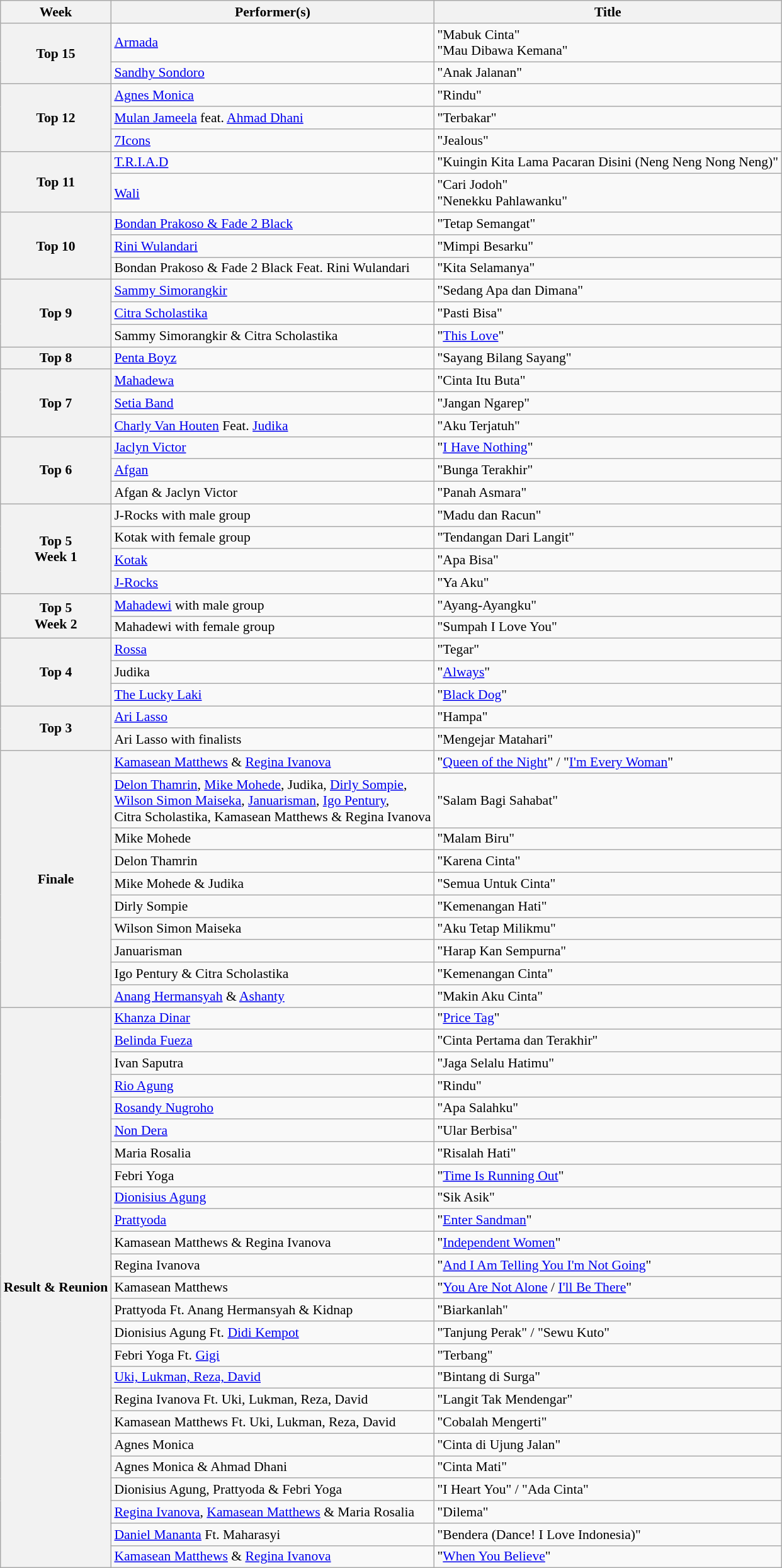<table class="wikitable" style="font-size:90%;">
<tr>
<th scope="col">Week</th>
<th>Performer(s)</th>
<th>Title</th>
</tr>
<tr>
<th scope="row" rowspan=2>Top 15</th>
<td><a href='#'>Armada</a></td>
<td>"Mabuk Cinta"<br>"Mau Dibawa Kemana"</td>
</tr>
<tr>
<td><a href='#'>Sandhy Sondoro</a></td>
<td>"Anak Jalanan"</td>
</tr>
<tr>
<th scope="row" rowspan=3>Top 12</th>
<td><a href='#'>Agnes Monica</a></td>
<td>"Rindu"</td>
</tr>
<tr>
<td><a href='#'>Mulan Jameela</a> feat. <a href='#'>Ahmad Dhani</a></td>
<td>"Terbakar"</td>
</tr>
<tr>
<td><a href='#'>7Icons</a></td>
<td>"Jealous"</td>
</tr>
<tr>
<th scope="row" rowspan=2>Top 11</th>
<td><a href='#'>T.R.I.A.D</a></td>
<td>"Kuingin Kita Lama Pacaran Disini (Neng Neng Nong Neng)"</td>
</tr>
<tr>
<td><a href='#'>Wali</a></td>
<td>"Cari Jodoh"<br>"Nenekku Pahlawanku"</td>
</tr>
<tr>
<th scope="row" rowspan=3>Top 10</th>
<td><a href='#'>Bondan Prakoso & Fade 2 Black</a></td>
<td>"Tetap Semangat"</td>
</tr>
<tr>
<td><a href='#'>Rini Wulandari</a></td>
<td>"Mimpi Besarku"</td>
</tr>
<tr>
<td>Bondan Prakoso & Fade 2 Black Feat. Rini Wulandari</td>
<td>"Kita Selamanya"</td>
</tr>
<tr>
<th scope="row" rowspan=3>Top 9</th>
<td><a href='#'>Sammy Simorangkir</a></td>
<td>"Sedang Apa dan Dimana"</td>
</tr>
<tr>
<td><a href='#'>Citra Scholastika</a></td>
<td>"Pasti Bisa"</td>
</tr>
<tr>
<td>Sammy Simorangkir & Citra Scholastika</td>
<td>"<a href='#'>This Love</a>"</td>
</tr>
<tr>
<th scope="row">Top 8</th>
<td><a href='#'>Penta Boyz</a></td>
<td>"Sayang Bilang Sayang"</td>
</tr>
<tr>
<th scope="row" rowspan=3>Top 7</th>
<td><a href='#'>Mahadewa</a></td>
<td>"Cinta Itu Buta"</td>
</tr>
<tr>
<td><a href='#'>Setia Band</a></td>
<td>"Jangan Ngarep"</td>
</tr>
<tr>
<td><a href='#'>Charly Van Houten</a> Feat. <a href='#'>Judika</a></td>
<td>"Aku Terjatuh"</td>
</tr>
<tr>
<th scope="row" rowspan=3>Top 6</th>
<td><a href='#'>Jaclyn Victor</a></td>
<td>"<a href='#'>I Have Nothing</a>"</td>
</tr>
<tr>
<td><a href='#'>Afgan</a></td>
<td>"Bunga Terakhir"</td>
</tr>
<tr>
<td>Afgan & Jaclyn Victor</td>
<td>"Panah Asmara"</td>
</tr>
<tr>
<th scope="row" rowspan=4>Top 5 <br>Week 1</th>
<td>J-Rocks with male group</td>
<td>"Madu dan Racun"</td>
</tr>
<tr>
<td>Kotak with female group</td>
<td>"Tendangan Dari Langit"</td>
</tr>
<tr>
<td><a href='#'>Kotak</a></td>
<td>"Apa Bisa"</td>
</tr>
<tr>
<td><a href='#'>J-Rocks</a></td>
<td>"Ya Aku"</td>
</tr>
<tr>
<th scope="row" rowspan=2>Top 5 <br>Week 2</th>
<td><a href='#'>Mahadewi</a> with male group</td>
<td>"Ayang-Ayangku"</td>
</tr>
<tr>
<td>Mahadewi with female group</td>
<td>"Sumpah I Love You"</td>
</tr>
<tr>
<th scope="row" rowspan=3>Top 4</th>
<td><a href='#'>Rossa</a></td>
<td>"Tegar"</td>
</tr>
<tr>
<td>Judika</td>
<td>"<a href='#'>Always</a>"</td>
</tr>
<tr>
<td><a href='#'>The Lucky Laki</a></td>
<td>"<a href='#'>Black Dog</a>"</td>
</tr>
<tr>
<th scope="row" rowspan=2>Top 3</th>
<td><a href='#'>Ari Lasso</a></td>
<td>"Hampa"</td>
</tr>
<tr>
<td>Ari Lasso with finalists</td>
<td>"Mengejar Matahari"</td>
</tr>
<tr>
<th scope="row" rowspan=10>Finale</th>
<td><a href='#'>Kamasean Matthews</a> & <a href='#'>Regina Ivanova</a></td>
<td>"<a href='#'>Queen of the Night</a>" / "<a href='#'>I'm Every Woman</a>"</td>
</tr>
<tr>
<td><a href='#'>Delon Thamrin</a>, <a href='#'>Mike Mohede</a>, Judika, <a href='#'>Dirly Sompie</a>, <br>  <a href='#'>Wilson Simon Maiseka</a>, <a href='#'>Januarisman</a>, <a href='#'>Igo Pentury</a>, <br> Citra Scholastika, Kamasean Matthews & Regina Ivanova</td>
<td>"Salam Bagi Sahabat"</td>
</tr>
<tr>
<td>Mike Mohede</td>
<td>"Malam Biru"</td>
</tr>
<tr>
<td>Delon Thamrin</td>
<td>"Karena Cinta"</td>
</tr>
<tr>
<td>Mike Mohede & Judika</td>
<td>"Semua Untuk Cinta"</td>
</tr>
<tr>
<td>Dirly Sompie</td>
<td>"Kemenangan Hati"</td>
</tr>
<tr>
<td>Wilson Simon Maiseka</td>
<td>"Aku Tetap Milikmu"</td>
</tr>
<tr>
<td>Januarisman</td>
<td>"Harap Kan Sempurna"</td>
</tr>
<tr>
<td>Igo Pentury & Citra Scholastika</td>
<td>"Kemenangan Cinta"</td>
</tr>
<tr>
<td><a href='#'>Anang Hermansyah</a> & <a href='#'>Ashanty</a></td>
<td>"Makin Aku Cinta"</td>
</tr>
<tr>
<th scope="row" rowspan=25>Result & Reunion</th>
<td><a href='#'>Khanza Dinar</a></td>
<td>"<a href='#'>Price Tag</a>"</td>
</tr>
<tr>
<td><a href='#'>Belinda Fueza</a></td>
<td>"Cinta Pertama dan Terakhir"</td>
</tr>
<tr>
<td>Ivan Saputra</td>
<td>"Jaga Selalu Hatimu"</td>
</tr>
<tr>
<td><a href='#'>Rio Agung</a></td>
<td>"Rindu"</td>
</tr>
<tr>
<td><a href='#'>Rosandy Nugroho</a></td>
<td>"Apa Salahku"</td>
</tr>
<tr>
<td><a href='#'>Non Dera</a></td>
<td>"Ular Berbisa"</td>
</tr>
<tr>
<td>Maria Rosalia</td>
<td>"Risalah Hati"</td>
</tr>
<tr>
<td>Febri Yoga</td>
<td>"<a href='#'>Time Is Running Out</a>"</td>
</tr>
<tr>
<td><a href='#'>Dionisius Agung</a></td>
<td>"Sik Asik"</td>
</tr>
<tr>
<td><a href='#'>Prattyoda</a></td>
<td>"<a href='#'>Enter Sandman</a>"</td>
</tr>
<tr>
<td>Kamasean Matthews & Regina Ivanova</td>
<td>"<a href='#'>Independent Women</a>"</td>
</tr>
<tr>
<td>Regina Ivanova</td>
<td>"<a href='#'>And I Am Telling You I'm Not Going</a>"</td>
</tr>
<tr>
<td>Kamasean Matthews</td>
<td>"<a href='#'>You Are Not Alone</a> / <a href='#'>I'll Be There</a>"</td>
</tr>
<tr>
<td>Prattyoda Ft. Anang Hermansyah & Kidnap</td>
<td>"Biarkanlah"</td>
</tr>
<tr>
<td>Dionisius Agung Ft. <a href='#'>Didi Kempot</a></td>
<td>"Tanjung Perak" / "Sewu Kuto"</td>
</tr>
<tr>
<td>Febri Yoga Ft. <a href='#'>Gigi</a></td>
<td>"Terbang"</td>
</tr>
<tr>
<td><a href='#'>Uki, Lukman, Reza, David</a></td>
<td>"Bintang di Surga"</td>
</tr>
<tr>
<td>Regina Ivanova Ft. Uki, Lukman, Reza, David</td>
<td>"Langit Tak Mendengar"</td>
</tr>
<tr>
<td>Kamasean Matthews Ft. Uki, Lukman, Reza, David</td>
<td>"Cobalah Mengerti"</td>
</tr>
<tr>
<td>Agnes Monica</td>
<td>"Cinta di Ujung Jalan"</td>
</tr>
<tr>
<td>Agnes Monica & Ahmad Dhani</td>
<td>"Cinta Mati"</td>
</tr>
<tr>
<td>Dionisius Agung, Prattyoda & Febri Yoga</td>
<td>"I Heart You" / "Ada Cinta"</td>
</tr>
<tr>
<td><a href='#'>Regina Ivanova</a>, <a href='#'>Kamasean Matthews</a> & Maria Rosalia</td>
<td>"Dilema"</td>
</tr>
<tr>
<td><a href='#'>Daniel Mananta</a> Ft. Maharasyi</td>
<td>"Bendera (Dance! I Love Indonesia)"</td>
</tr>
<tr>
<td><a href='#'>Kamasean Matthews</a> & <a href='#'>Regina Ivanova</a></td>
<td>"<a href='#'>When You Believe</a>"</td>
</tr>
</table>
